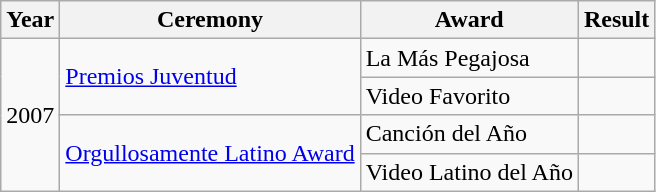<table class="wikitable">
<tr>
<th>Year</th>
<th>Ceremony</th>
<th>Award</th>
<th>Result</th>
</tr>
<tr>
<td rowspan="4">2007</td>
<td rowspan="2"><a href='#'>Premios Juventud</a></td>
<td>La Más Pegajosa</td>
<td></td>
</tr>
<tr>
<td>Video Favorito</td>
<td></td>
</tr>
<tr>
<td rowspan="2"><a href='#'>Orgullosamente Latino Award</a></td>
<td>Canción del Año</td>
<td></td>
</tr>
<tr>
<td>Video Latino del Año</td>
<td></td>
</tr>
</table>
